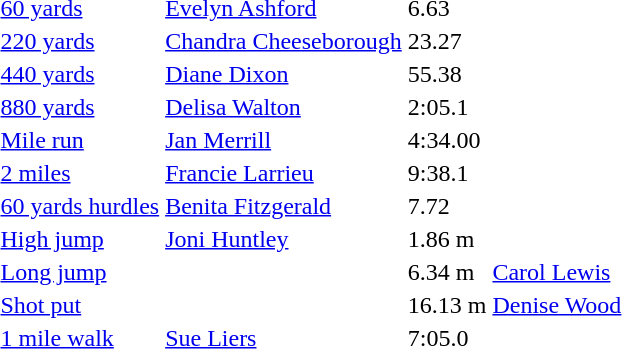<table>
<tr>
<td><a href='#'>60 yards</a></td>
<td><a href='#'>Evelyn Ashford</a></td>
<td>6.63</td>
<td></td>
<td></td>
<td></td>
<td></td>
</tr>
<tr>
<td><a href='#'>220 yards</a></td>
<td><a href='#'>Chandra Cheeseborough</a></td>
<td>23.27</td>
<td></td>
<td></td>
<td></td>
<td></td>
</tr>
<tr>
<td><a href='#'>440 yards</a></td>
<td><a href='#'>Diane Dixon</a></td>
<td>55.38</td>
<td></td>
<td></td>
<td></td>
<td></td>
</tr>
<tr>
<td><a href='#'>880 yards</a></td>
<td><a href='#'>Delisa Walton</a></td>
<td>2:05.1</td>
<td></td>
<td></td>
<td></td>
<td></td>
</tr>
<tr>
<td><a href='#'>Mile run</a></td>
<td><a href='#'>Jan Merrill</a></td>
<td>4:34.00</td>
<td></td>
<td></td>
<td></td>
<td></td>
</tr>
<tr>
<td><a href='#'>2 miles</a></td>
<td><a href='#'>Francie Larrieu</a></td>
<td>9:38.1</td>
<td></td>
<td></td>
<td></td>
<td></td>
</tr>
<tr>
<td><a href='#'>60 yards hurdles</a></td>
<td><a href='#'>Benita Fitzgerald</a></td>
<td>7.72</td>
<td></td>
<td></td>
<td></td>
<td></td>
</tr>
<tr>
<td><a href='#'>High jump</a></td>
<td><a href='#'>Joni Huntley</a></td>
<td>1.86 m</td>
<td></td>
<td></td>
<td></td>
<td></td>
</tr>
<tr>
<td><a href='#'>Long jump</a></td>
<td></td>
<td>6.34 m</td>
<td><a href='#'>Carol Lewis</a></td>
<td></td>
<td></td>
<td></td>
</tr>
<tr>
<td><a href='#'>Shot put</a></td>
<td></td>
<td>16.13 m</td>
<td><a href='#'>Denise Wood</a></td>
<td></td>
<td></td>
<td></td>
</tr>
<tr>
<td><a href='#'>1 mile walk</a></td>
<td><a href='#'>Sue Liers</a></td>
<td>7:05.0</td>
<td></td>
<td></td>
<td></td>
<td></td>
</tr>
</table>
